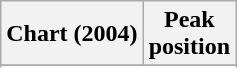<table class="wikitable sortable plainrowheaders">
<tr>
<th>Chart (2004)</th>
<th>Peak<br>position</th>
</tr>
<tr>
</tr>
<tr>
</tr>
<tr>
</tr>
</table>
